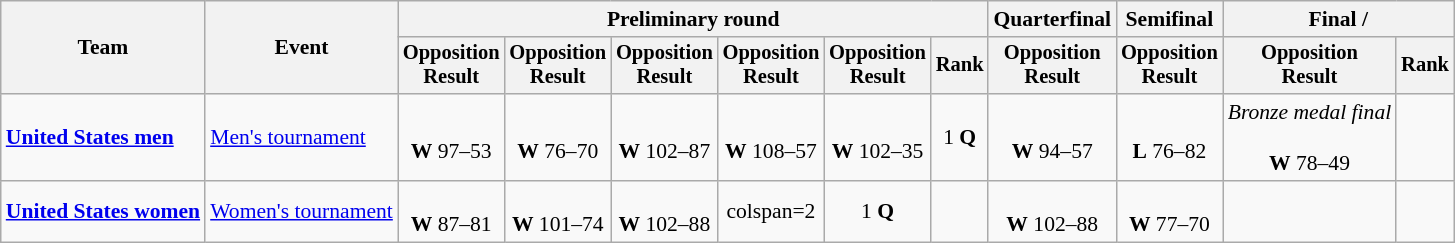<table class=wikitable style=font-size:90%;text-align:center>
<tr>
<th rowspan=2>Team</th>
<th rowspan=2>Event</th>
<th colspan=6>Preliminary round</th>
<th>Quarterfinal</th>
<th>Semifinal</th>
<th colspan=2>Final / </th>
</tr>
<tr style=font-size:95%>
<th>Opposition<br>Result</th>
<th>Opposition<br>Result</th>
<th>Opposition<br>Result</th>
<th>Opposition<br>Result</th>
<th>Opposition<br>Result</th>
<th>Rank</th>
<th>Opposition<br>Result</th>
<th>Opposition<br>Result</th>
<th>Opposition<br>Result</th>
<th>Rank</th>
</tr>
<tr>
<td align=left><strong><a href='#'>United States men</a></strong></td>
<td align=left><a href='#'>Men's tournament</a></td>
<td><br><strong>W</strong> 97–53</td>
<td><br><strong>W</strong> 76–70</td>
<td><br><strong>W</strong> 102–87</td>
<td><br><strong>W</strong> 108–57</td>
<td><br><strong>W</strong> 102–35</td>
<td>1 <strong>Q</strong></td>
<td><br><strong>W</strong> 94–57</td>
<td><br><strong>L</strong> 76–82</td>
<td><em>Bronze medal final</em><br><br><strong>W</strong> 78–49</td>
<td></td>
</tr>
<tr>
<td align=left><strong><a href='#'>United States women</a></strong></td>
<td align=left><a href='#'>Women's tournament</a></td>
<td><br><strong>W</strong> 87–81</td>
<td><br><strong>W</strong> 101–74</td>
<td><br><strong>W</strong> 102–88</td>
<td>colspan=2 </td>
<td>1 <strong>Q</strong></td>
<td></td>
<td><br><strong>W</strong> 102–88</td>
<td><br><strong>W</strong> 77–70</td>
<td></td>
</tr>
</table>
